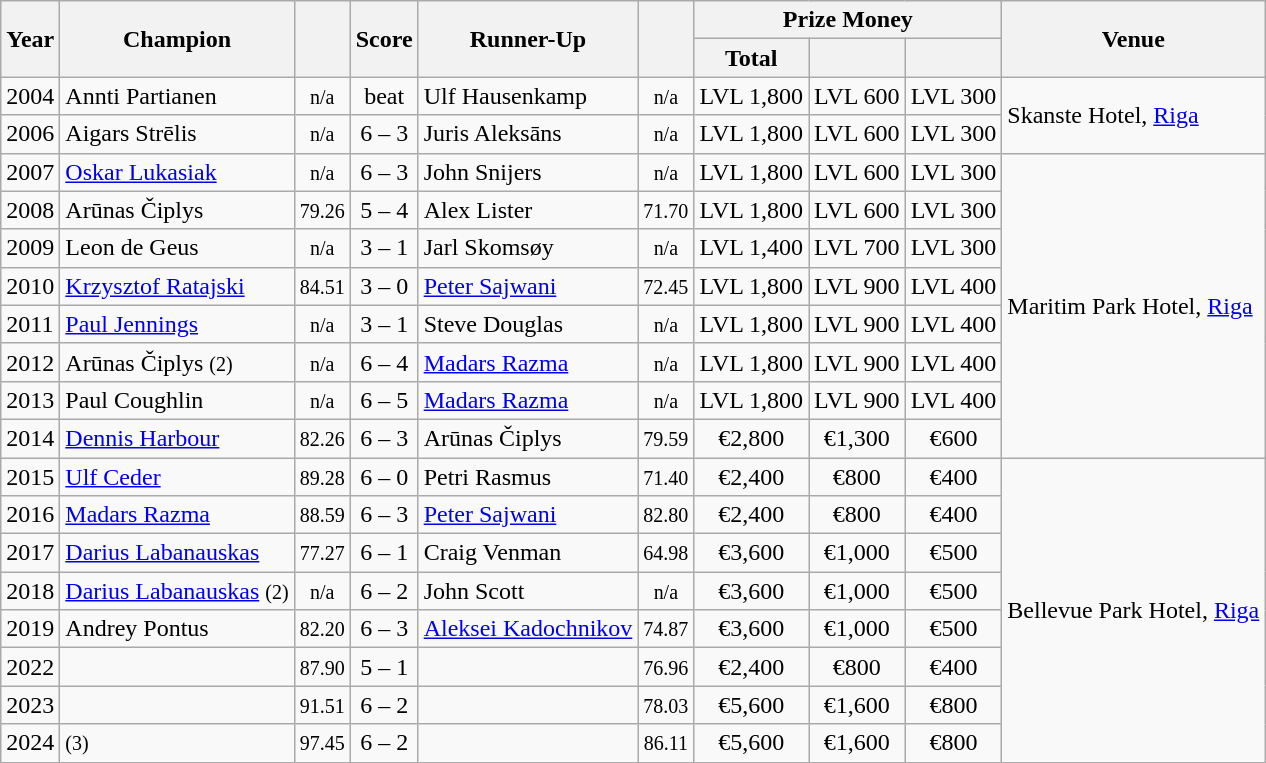<table class="wikitable sortable">
<tr>
<th rowspan=2>Year</th>
<th rowspan=2>Champion</th>
<th rowspan=2></th>
<th rowspan=2>Score</th>
<th rowspan=2>Runner-Up</th>
<th rowspan=2></th>
<th colspan=3>Prize Money</th>
<th rowspan=2>Venue</th>
</tr>
<tr>
<th>Total</th>
<th></th>
<th></th>
</tr>
<tr>
<td>2004</td>
<td> Annti Partianen</td>
<td align=center><small><span>n/a</span></small></td>
<td align=center>beat</td>
<td> Ulf Hausenkamp</td>
<td align=center><small><span>n/a</span></small></td>
<td align=center>LVL 1,800</td>
<td align=center>LVL 600</td>
<td align=center>LVL 300</td>
<td rowspan=2>Skanste Hotel, <a href='#'>Riga</a></td>
</tr>
<tr>
<td>2006</td>
<td> Aigars Strēlis</td>
<td align=center><small><span>n/a</span></small></td>
<td align=center>6 – 3</td>
<td> Juris Aleksāns</td>
<td align=center><small><span>n/a</span></small></td>
<td align=center>LVL 1,800</td>
<td align=center>LVL 600</td>
<td align=center>LVL 300</td>
</tr>
<tr>
<td>2007</td>
<td> <a href='#'>Oskar Lukasiak</a></td>
<td align=center><small><span>n/a</span></small></td>
<td align=center>6 – 3</td>
<td> John Snijers</td>
<td align=center><small><span>n/a</span></small></td>
<td align=center>LVL 1,800</td>
<td align=center>LVL 600</td>
<td align=center>LVL 300</td>
<td rowspan=8>Maritim Park Hotel, <a href='#'>Riga</a></td>
</tr>
<tr>
<td>2008</td>
<td> Arūnas Čiplys</td>
<td align=center><small><span>79.26</span></small></td>
<td align=center>5 – 4</td>
<td> Alex Lister</td>
<td align=center><small><span>71.70</span></small></td>
<td align=center>LVL 1,800</td>
<td align=center>LVL 600</td>
<td align=center>LVL 300</td>
</tr>
<tr>
<td>2009</td>
<td> Leon de Geus</td>
<td align=center><small><span>n/a</span></small></td>
<td align=center>3 – 1</td>
<td> Jarl Skomsøy</td>
<td align=center><small><span>n/a</span></small></td>
<td align=center>LVL 1,400</td>
<td align=center>LVL 700</td>
<td align=center>LVL 300</td>
</tr>
<tr>
<td>2010</td>
<td> <a href='#'>Krzysztof Ratajski</a></td>
<td align=center><small><span>84.51</span></small></td>
<td align=center>3 – 0</td>
<td> <a href='#'>Peter Sajwani</a></td>
<td align=center><small><span>72.45</span></small></td>
<td align=center>LVL 1,800</td>
<td align=center>LVL 900</td>
<td align=center>LVL 400</td>
</tr>
<tr>
<td>2011</td>
<td> <a href='#'>Paul Jennings</a></td>
<td align=center><small><span>n/a</span></small></td>
<td align=center>3 – 1</td>
<td> Steve Douglas</td>
<td align=center><small><span>n/a</span></small></td>
<td align=center>LVL 1,800</td>
<td align=center>LVL 900</td>
<td align=center>LVL 400</td>
</tr>
<tr>
<td>2012</td>
<td> Arūnas Čiplys <small>(2)</small></td>
<td align=center><small><span>n/a</span></small></td>
<td align=center>6 – 4</td>
<td> <a href='#'>Madars Razma</a></td>
<td align=center><small><span>n/a</span></small></td>
<td align=center>LVL 1,800</td>
<td align=center>LVL 900</td>
<td align=center>LVL 400</td>
</tr>
<tr>
<td>2013</td>
<td> Paul Coughlin</td>
<td align=center><small><span>n/a</span></small></td>
<td align=center>6 – 5</td>
<td> <a href='#'>Madars Razma</a></td>
<td align=center><small><span>n/a</span></small></td>
<td align=center>LVL 1,800</td>
<td align=center>LVL 900</td>
<td align=center>LVL 400</td>
</tr>
<tr>
<td>2014</td>
<td> <a href='#'>Dennis Harbour</a></td>
<td align=center><small><span>82.26</span></small></td>
<td align=center>6 – 3</td>
<td> Arūnas Čiplys</td>
<td align=center><small><span>79.59</span></small></td>
<td align=center>€2,800</td>
<td align=center>€1,300</td>
<td align=center>€600</td>
</tr>
<tr>
<td>2015</td>
<td> <a href='#'>Ulf Ceder</a></td>
<td align=center><small><span>89.28</span></small></td>
<td align=center>6 – 0</td>
<td> Petri Rasmus</td>
<td align=center><small><span>71.40</span></small></td>
<td align=center>€2,400</td>
<td align=center>€800</td>
<td align=center>€400</td>
<td rowspan=8>Bellevue Park Hotel, <a href='#'>Riga</a></td>
</tr>
<tr>
<td>2016</td>
<td> <a href='#'>Madars Razma</a></td>
<td align=center><small><span>88.59</span></small></td>
<td align=center>6 – 3</td>
<td> <a href='#'>Peter Sajwani</a></td>
<td align=center><small><span>82.80</span></small></td>
<td align=center>€2,400</td>
<td align=center>€800</td>
<td align=center>€400</td>
</tr>
<tr>
<td>2017</td>
<td> <a href='#'>Darius Labanauskas</a></td>
<td align=center><small><span>77.27</span></small></td>
<td align=center>6 – 1</td>
<td> Craig Venman</td>
<td align=center><small><span>64.98</span></small></td>
<td align=center>€3,600</td>
<td align=center>€1,000</td>
<td align=center>€500</td>
</tr>
<tr>
<td>2018</td>
<td> <a href='#'>Darius Labanauskas</a> <small>(2)</small></td>
<td align=center><small><span>n/a</span></small></td>
<td align=center>6 – 2</td>
<td> John Scott</td>
<td align=center><small><span>n/a</span></small></td>
<td align=center>€3,600</td>
<td align=center>€1,000</td>
<td align=center>€500</td>
</tr>
<tr>
<td>2019</td>
<td> Andrey Pontus</td>
<td align=center><small><span>82.20</span></small></td>
<td align=center>6 – 3</td>
<td> <a href='#'>Aleksei Kadochnikov</a></td>
<td align=center><small><span>74.87</span></small></td>
<td align=center>€3,600</td>
<td align=center>€1,000</td>
<td align=center>€500</td>
</tr>
<tr>
<td>2022</td>
<td></td>
<td align=center><small><span>87.90</span></small></td>
<td align=center>5 – 1</td>
<td></td>
<td align=center><small><span>76.96</span></small></td>
<td align=center>€2,400</td>
<td align=center>€800</td>
<td align=center>€400</td>
</tr>
<tr>
<td>2023</td>
<td></td>
<td align=center><small><span>91.51</span></small></td>
<td align=center>6 – 2</td>
<td></td>
<td align=center><small><span>78.03</span></small></td>
<td align=center>€5,600</td>
<td align=center>€1,600</td>
<td align=center>€800</td>
</tr>
<tr>
<td>2024</td>
<td> <small>(3)</small></td>
<td align=center><small><span>97.45</span></small></td>
<td align=center>6 – 2</td>
<td></td>
<td align=center><small><span>86.11</span></small></td>
<td align=center>€5,600</td>
<td align=center>€1,600</td>
<td align=center>€800</td>
</tr>
</table>
